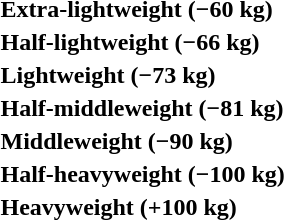<table>
<tr>
<th rowspan=2 style="text-align:left;">Extra-lightweight (−60 kg)</th>
<td rowspan=2></td>
<td rowspan=2></td>
<td></td>
</tr>
<tr>
<td></td>
</tr>
<tr>
<th rowspan=2 style="text-align:left;">Half-lightweight (−66 kg)</th>
<td rowspan=2></td>
<td rowspan=2></td>
<td></td>
</tr>
<tr>
<td></td>
</tr>
<tr>
<th rowspan=2 style="text-align:left;">Lightweight (−73 kg)</th>
<td rowspan=2></td>
<td rowspan=2></td>
<td></td>
</tr>
<tr>
<td></td>
</tr>
<tr>
<th rowspan=2 style="text-align:left;">Half-middleweight (−81 kg)</th>
<td rowspan=2></td>
<td rowspan=2></td>
<td></td>
</tr>
<tr>
<td></td>
</tr>
<tr>
<th rowspan=2 style="text-align:left;">Middleweight (−90 kg)</th>
<td rowspan=2></td>
<td rowspan=2></td>
<td></td>
</tr>
<tr>
<td></td>
</tr>
<tr>
<th rowspan=2 style="text-align:left;">Half-heavyweight (−100 kg)</th>
<td rowspan=2></td>
<td rowspan=2></td>
<td></td>
</tr>
<tr>
<td></td>
</tr>
<tr>
<th rowspan=2 style="text-align:left;">Heavyweight (+100 kg)</th>
<td rowspan=2></td>
<td rowspan=2></td>
<td></td>
</tr>
<tr>
<td></td>
</tr>
</table>
